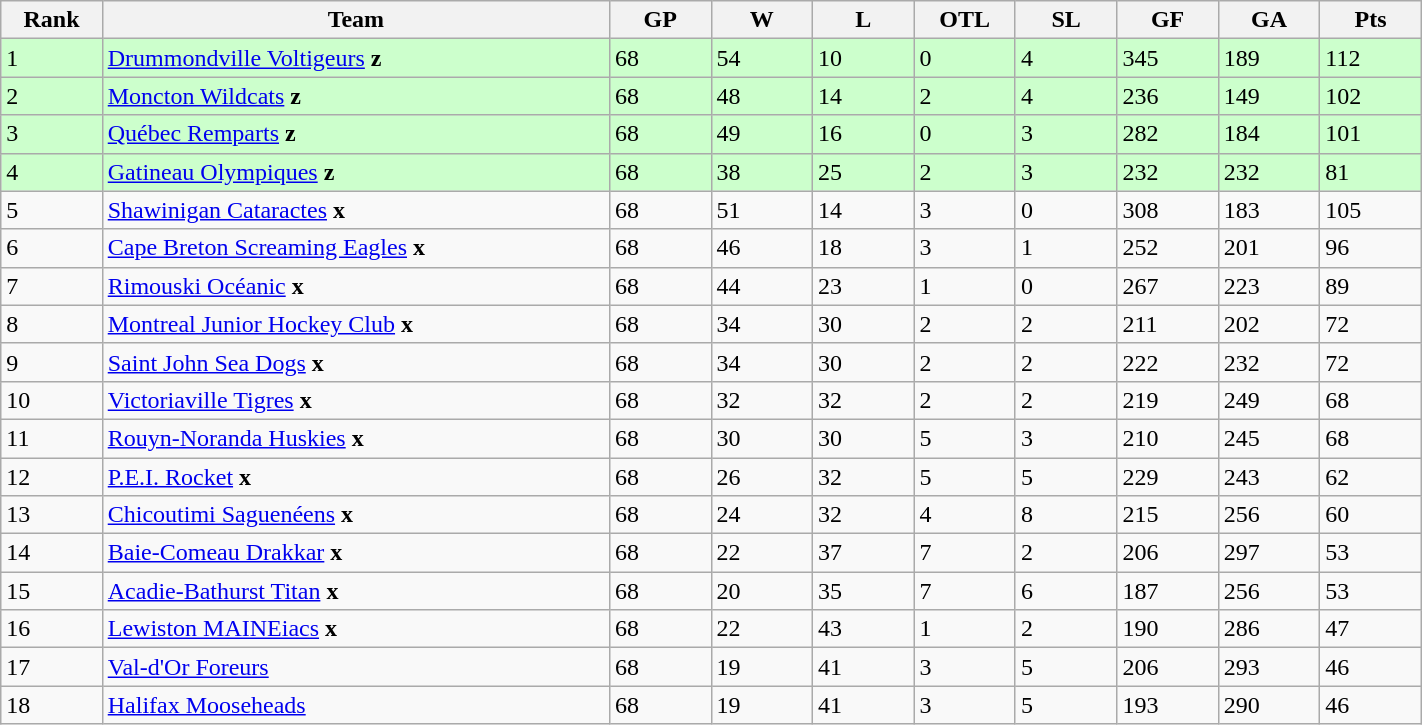<table class="wikitable" style="width: 75%">
<tr>
<th width=5%>Rank</th>
<th width=25%>Team</th>
<th width=5%>GP</th>
<th width=5%>W</th>
<th width=5%>L</th>
<th width=5%>OTL</th>
<th width=5%>SL</th>
<th width=5%>GF</th>
<th width=5%>GA</th>
<th width=5%>Pts</th>
</tr>
<tr bgcolor=#ccffcc>
<td>1</td>
<td><a href='#'>Drummondville Voltigeurs</a> <strong>z</strong></td>
<td>68</td>
<td>54</td>
<td>10</td>
<td>0</td>
<td>4</td>
<td>345</td>
<td>189</td>
<td>112</td>
</tr>
<tr bgcolor=#ccffcc>
<td>2</td>
<td><a href='#'>Moncton Wildcats</a> <strong>z</strong></td>
<td>68</td>
<td>48</td>
<td>14</td>
<td>2</td>
<td>4</td>
<td>236</td>
<td>149</td>
<td>102</td>
</tr>
<tr bgcolor=#ccffcc>
<td>3</td>
<td><a href='#'>Québec Remparts</a> <strong>z</strong></td>
<td>68</td>
<td>49</td>
<td>16</td>
<td>0</td>
<td>3</td>
<td>282</td>
<td>184</td>
<td>101</td>
</tr>
<tr bgcolor=#ccffcc>
<td>4</td>
<td><a href='#'>Gatineau Olympiques</a> <strong>z</strong></td>
<td>68</td>
<td>38</td>
<td>25</td>
<td>2</td>
<td>3</td>
<td>232</td>
<td>232</td>
<td>81</td>
</tr>
<tr>
<td>5</td>
<td><a href='#'>Shawinigan Cataractes</a> <strong>x</strong></td>
<td>68</td>
<td>51</td>
<td>14</td>
<td>3</td>
<td>0</td>
<td>308</td>
<td>183</td>
<td>105</td>
</tr>
<tr>
<td>6</td>
<td><a href='#'>Cape Breton Screaming Eagles</a> <strong>x</strong></td>
<td>68</td>
<td>46</td>
<td>18</td>
<td>3</td>
<td>1</td>
<td>252</td>
<td>201</td>
<td>96</td>
</tr>
<tr>
<td>7</td>
<td><a href='#'>Rimouski Océanic</a> <strong>x</strong></td>
<td>68</td>
<td>44</td>
<td>23</td>
<td>1</td>
<td>0</td>
<td>267</td>
<td>223</td>
<td>89</td>
</tr>
<tr>
<td>8</td>
<td><a href='#'>Montreal Junior Hockey Club</a> <strong>x</strong></td>
<td>68</td>
<td>34</td>
<td>30</td>
<td>2</td>
<td>2</td>
<td>211</td>
<td>202</td>
<td>72</td>
</tr>
<tr>
<td>9</td>
<td><a href='#'>Saint John Sea Dogs</a> <strong>x</strong></td>
<td>68</td>
<td>34</td>
<td>30</td>
<td>2</td>
<td>2</td>
<td>222</td>
<td>232</td>
<td>72</td>
</tr>
<tr>
<td>10</td>
<td><a href='#'>Victoriaville Tigres</a> <strong>x</strong></td>
<td>68</td>
<td>32</td>
<td>32</td>
<td>2</td>
<td>2</td>
<td>219</td>
<td>249</td>
<td>68</td>
</tr>
<tr>
<td>11</td>
<td><a href='#'>Rouyn-Noranda Huskies</a> <strong>x</strong></td>
<td>68</td>
<td>30</td>
<td>30</td>
<td>5</td>
<td>3</td>
<td>210</td>
<td>245</td>
<td>68</td>
</tr>
<tr>
<td>12</td>
<td><a href='#'>P.E.I. Rocket</a> <strong>x</strong></td>
<td>68</td>
<td>26</td>
<td>32</td>
<td>5</td>
<td>5</td>
<td>229</td>
<td>243</td>
<td>62</td>
</tr>
<tr>
<td>13</td>
<td><a href='#'>Chicoutimi Saguenéens</a> <strong>x</strong></td>
<td>68</td>
<td>24</td>
<td>32</td>
<td>4</td>
<td>8</td>
<td>215</td>
<td>256</td>
<td>60</td>
</tr>
<tr>
<td>14</td>
<td><a href='#'>Baie-Comeau Drakkar</a> <strong>x</strong></td>
<td>68</td>
<td>22</td>
<td>37</td>
<td>7</td>
<td>2</td>
<td>206</td>
<td>297</td>
<td>53</td>
</tr>
<tr>
<td>15</td>
<td><a href='#'>Acadie-Bathurst Titan</a> <strong>x</strong></td>
<td>68</td>
<td>20</td>
<td>35</td>
<td>7</td>
<td>6</td>
<td>187</td>
<td>256</td>
<td>53</td>
</tr>
<tr>
<td>16</td>
<td><a href='#'>Lewiston MAINEiacs</a> <strong>x</strong></td>
<td>68</td>
<td>22</td>
<td>43</td>
<td>1</td>
<td>2</td>
<td>190</td>
<td>286</td>
<td>47</td>
</tr>
<tr>
<td>17</td>
<td><a href='#'>Val-d'Or Foreurs</a></td>
<td>68</td>
<td>19</td>
<td>41</td>
<td>3</td>
<td>5</td>
<td>206</td>
<td>293</td>
<td>46</td>
</tr>
<tr>
<td>18</td>
<td><a href='#'>Halifax Mooseheads</a></td>
<td>68</td>
<td>19</td>
<td>41</td>
<td>3</td>
<td>5</td>
<td>193</td>
<td>290</td>
<td>46</td>
</tr>
</table>
